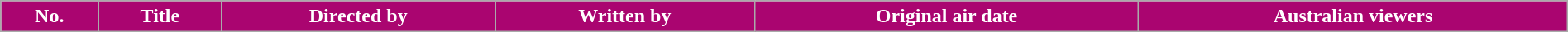<table class="wikitable plainrowheaders" style="width:100%; margin:auto">
<tr>
<th scope="col" style="background-color: #AA0570; color:#fff;">No.</th>
<th scope="col" style="background-color: #AA0570; color:#fff;">Title</th>
<th scope="col" style="background-color: #AA0570; color:#fff;">Directed by</th>
<th scope="col" style="background-color: #AA0570; color:#fff;">Written by</th>
<th scope="col" style="background-color: #AA0570; color:#fff;">Original air date</th>
<th scope="col" style="background-color: #AA0570; color:#fff;">Australian viewers<br>




</th>
</tr>
</table>
